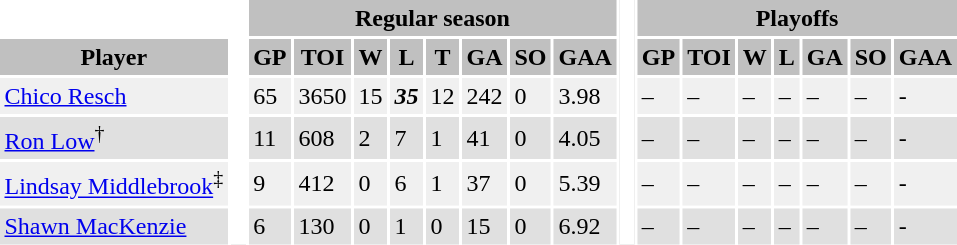<table BORDER="0" CELLPADDING="3" CELLSPACING="2" ID="Table1">
<tr ALIGN="center" bgcolor="#c0c0c0">
<th ALIGN="center" colspan="1" bgcolor="#ffffff"> </th>
<th ALIGN="center" rowspan="99" bgcolor="#ffffff"> </th>
<th ALIGN="center" colspan="8">Regular season</th>
<th ALIGN="center" rowspan="99" bgcolor="#ffffff"> </th>
<th ALIGN="center" colspan="7">Playoffs</th>
</tr>
<tr ALIGN="center" bgcolor="#c0c0c0">
<th ALIGN="center">Player</th>
<th ALIGN="center">GP</th>
<th ALIGN="center">TOI</th>
<th ALIGN="center">W</th>
<th ALIGN="center">L</th>
<th ALIGN="center">T</th>
<th ALIGN="center">GA</th>
<th ALIGN="center">SO</th>
<th ALIGN="center">GAA</th>
<th ALIGN="center">GP</th>
<th ALIGN="center">TOI</th>
<th ALIGN="center">W</th>
<th ALIGN="center">L</th>
<th ALIGN="center">GA</th>
<th ALIGN="center">SO</th>
<th ALIGN="center">GAA</th>
</tr>
<tr bgcolor="#f0f0f0">
<td><a href='#'>Chico Resch</a></td>
<td>65</td>
<td>3650</td>
<td>15</td>
<td><strong><em>35</em></strong></td>
<td>12</td>
<td>242</td>
<td>0</td>
<td>3.98</td>
<td>–</td>
<td>–</td>
<td>–</td>
<td>–</td>
<td>–</td>
<td>–</td>
<td>-</td>
</tr>
<tr bgcolor="#e0e0e0">
<td><a href='#'>Ron Low</a><sup>†</sup></td>
<td>11</td>
<td>608</td>
<td>2</td>
<td>7</td>
<td>1</td>
<td>41</td>
<td>0</td>
<td>4.05</td>
<td>–</td>
<td>–</td>
<td>–</td>
<td>–</td>
<td>–</td>
<td>–</td>
<td>-</td>
</tr>
<tr bgcolor="#f0f0f0">
<td><a href='#'>Lindsay Middlebrook</a><sup>‡</sup></td>
<td>9</td>
<td>412</td>
<td>0</td>
<td>6</td>
<td>1</td>
<td>37</td>
<td>0</td>
<td>5.39</td>
<td>–</td>
<td>–</td>
<td>–</td>
<td>–</td>
<td>–</td>
<td>–</td>
<td>-</td>
</tr>
<tr bgcolor="#e0e0e0">
<td><a href='#'>Shawn MacKenzie</a></td>
<td>6</td>
<td>130</td>
<td>0</td>
<td>1</td>
<td>0</td>
<td>15</td>
<td>0</td>
<td>6.92</td>
<td>–</td>
<td>–</td>
<td>–</td>
<td>–</td>
<td>–</td>
<td>–</td>
<td>-</td>
</tr>
</table>
